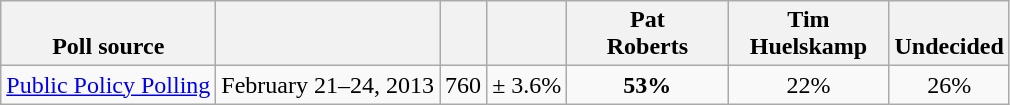<table class="wikitable" style="text-align:center">
<tr valign= bottom>
<th>Poll source</th>
<th></th>
<th></th>
<th></th>
<th style="width:100px;">Pat<br>Roberts</th>
<th style="width:100px;">Tim<br>Huelskamp</th>
<th>Undecided</th>
</tr>
<tr>
<td align=left><a href='#'>Public Policy Polling</a></td>
<td>February 21–24, 2013</td>
<td>760</td>
<td>± 3.6%</td>
<td><strong>53%</strong></td>
<td>22%</td>
<td>26%</td>
</tr>
</table>
